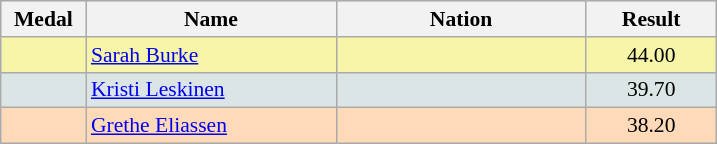<table class="wikitable" style="border:1px solid #aaa;font-size:90%;">
<tr style="background:#e4e4e4;">
<th width=50>Medal</th>
<th width=160>Name</th>
<th width=160>Nation</th>
<th width=80>Result</th>
</tr>
<tr style="background:#f7f6a8;">
<td align="center"></td>
<td><a href='#'>Sarah Burke</a></td>
<td></td>
<td align="center">44.00</td>
</tr>
<tr style="background:#dce5e5;">
<td align="center"></td>
<td><a href='#'>Kristi Leskinen</a></td>
<td></td>
<td align="center">39.70</td>
</tr>
<tr style="background:#ffdab9;">
<td align="center"></td>
<td><a href='#'>Grethe Eliassen</a></td>
<td></td>
<td align="center">38.20</td>
</tr>
</table>
